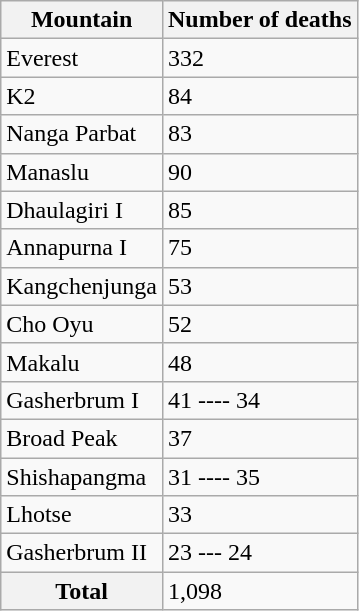<table class="wikitable sortable">
<tr>
<th>Mountain</th>
<th>Number of deaths</th>
</tr>
<tr>
<td>Everest</td>
<td>332</td>
</tr>
<tr>
<td>K2</td>
<td>84</td>
</tr>
<tr>
<td>Nanga Parbat</td>
<td>83</td>
</tr>
<tr>
<td>Manaslu</td>
<td>90</td>
</tr>
<tr>
<td>Dhaulagiri I</td>
<td>85</td>
</tr>
<tr>
<td>Annapurna I</td>
<td>75</td>
</tr>
<tr>
<td>Kangchenjunga</td>
<td>53</td>
</tr>
<tr>
<td>Cho Oyu</td>
<td>52</td>
</tr>
<tr>
<td>Makalu</td>
<td>48</td>
</tr>
<tr>
<td>Gasherbrum I</td>
<td>41 ---- 34</td>
</tr>
<tr>
<td>Broad Peak</td>
<td>37</td>
</tr>
<tr>
<td>Shishapangma</td>
<td>31 ---- 35</td>
</tr>
<tr>
<td>Lhotse</td>
<td>33</td>
</tr>
<tr>
<td>Gasherbrum II</td>
<td>23 --- 24</td>
</tr>
<tr class=sortbottom>
<th>Total</th>
<td>1,098</td>
</tr>
</table>
